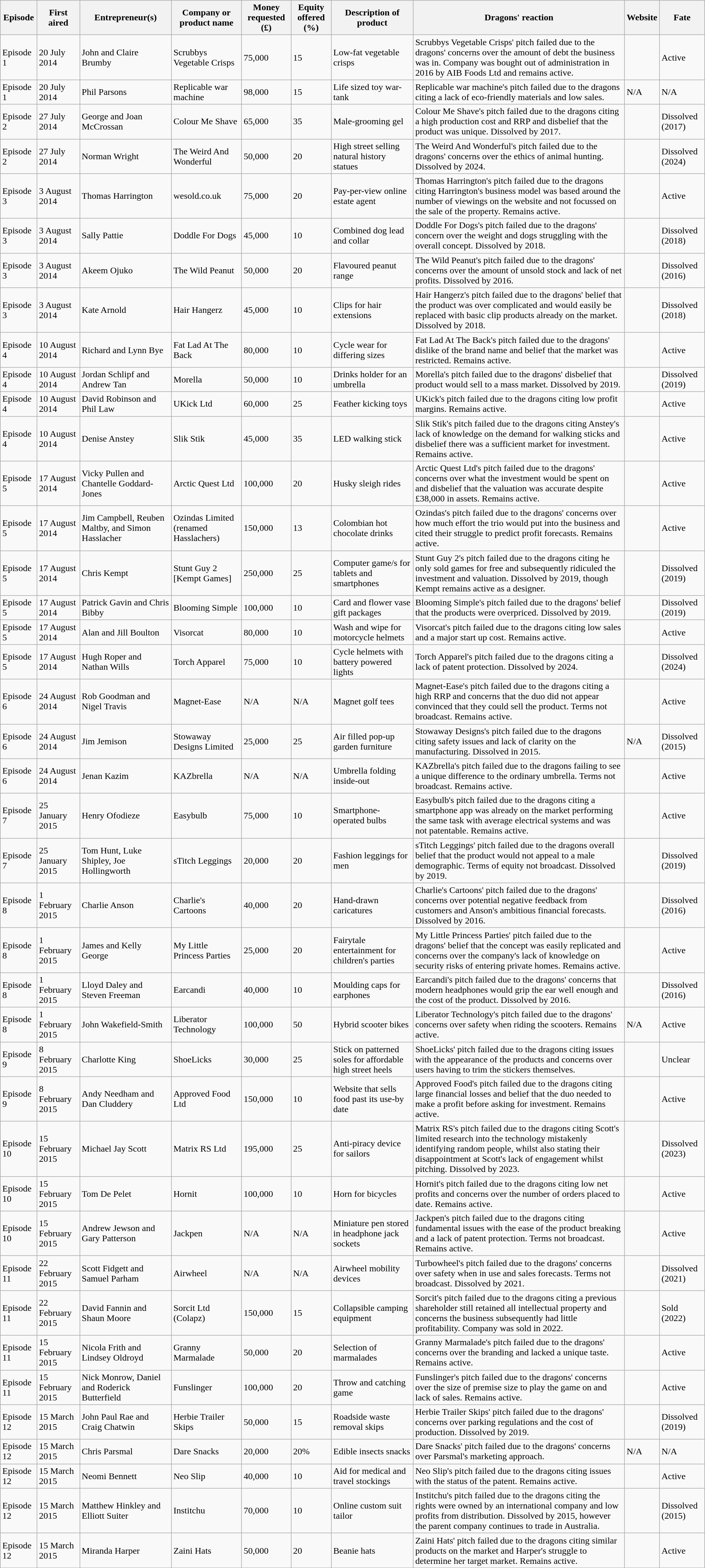<table class="wikitable sortable">
<tr>
<th>Episode</th>
<th>First aired</th>
<th>Entrepreneur(s)</th>
<th>Company or product name</th>
<th>Money requested (£)</th>
<th>Equity offered (%)</th>
<th>Description of product</th>
<th>Dragons' reaction</th>
<th>Website</th>
<th>Fate</th>
</tr>
<tr>
<td>Episode 1</td>
<td>20 July 2014</td>
<td>John and Claire Brumby</td>
<td>Scrubbys Vegetable Crisps</td>
<td>75,000</td>
<td>15</td>
<td>Low-fat vegetable crisps</td>
<td>Scrubbys Vegetable Crisps' pitch failed due to the dragons' concerns over the amount of debt the business was in. Company was bought out of administration in 2016 by AIB Foods Ltd and remains active.</td>
<td></td>
<td>Active </td>
</tr>
<tr>
<td>Episode 1</td>
<td>20 July 2014</td>
<td>Phil Parsons</td>
<td>Replicable war machine</td>
<td>98,000</td>
<td>15</td>
<td>Life sized toy war-tank</td>
<td>Replicable war machine's pitch failed due to the dragons citing a lack of eco-friendly materials and low sales.</td>
<td>N/A</td>
<td>N/A </td>
</tr>
<tr>
<td>Episode 2</td>
<td>27 July 2014</td>
<td>George and Joan McCrossan</td>
<td>Colour Me Shave</td>
<td>65,000</td>
<td>35</td>
<td>Male-grooming gel</td>
<td>Colour Me Shave's pitch failed due to the dragons citing a high production cost and RRP and disbelief that the product was unique. Dissolved by 2017.</td>
<td></td>
<td>Dissolved (2017) </td>
</tr>
<tr>
<td>Episode 2</td>
<td>27 July 2014</td>
<td>Norman Wright</td>
<td>The Weird And Wonderful</td>
<td>50,000</td>
<td>20</td>
<td>High street selling natural history statues</td>
<td>The Weird And Wonderful's pitch failed due to the dragons' concerns over the ethics of animal hunting. Dissolved by 2024.</td>
<td></td>
<td>Dissolved (2024) </td>
</tr>
<tr>
<td>Episode 3</td>
<td>3 August 2014</td>
<td>Thomas Harrington</td>
<td>wesold.co.uk</td>
<td>75,000</td>
<td>20</td>
<td>Pay-per-view online estate agent</td>
<td>Thomas Harrington's pitch failed due to the dragons citing Harrington's business model was based around the number of viewings on the website and not focussed on the sale of the property. Remains active.</td>
<td></td>
<td>Active </td>
</tr>
<tr>
<td>Episode 3</td>
<td>3 August 2014</td>
<td>Sally Pattie</td>
<td>Doddle For Dogs</td>
<td>45,000</td>
<td>10</td>
<td>Combined dog lead and collar</td>
<td>Doddle For Dogs's pitch failed due to the dragons' concern over the weight and dogs struggling with the overall concept. Dissolved by 2018.</td>
<td></td>
<td>Dissolved (2018) </td>
</tr>
<tr>
<td>Episode 3</td>
<td>3 August 2014</td>
<td>Akeem Ojuko</td>
<td>The Wild Peanut</td>
<td>50,000</td>
<td>20</td>
<td>Flavoured peanut range</td>
<td>The Wild Peanut's pitch failed due to the dragons' concerns over the amount of unsold stock and lack of net profits. Dissolved by 2016.</td>
<td></td>
<td>Dissolved (2016) </td>
</tr>
<tr>
<td>Episode 3</td>
<td>3 August 2014</td>
<td>Kate Arnold</td>
<td>Hair Hangerz</td>
<td>45,000</td>
<td>10</td>
<td>Clips for hair extensions</td>
<td>Hair Hangerz's pitch failed due to the dragons' belief that the product was over complicated and would easily be replaced with basic clip products already on the market. Dissolved by 2018.</td>
<td></td>
<td>Dissolved (2018) </td>
</tr>
<tr>
<td>Episode 4</td>
<td>10 August 2014</td>
<td>Richard and Lynn Bye</td>
<td>Fat Lad At The Back</td>
<td>80,000</td>
<td>10</td>
<td>Cycle wear for differing sizes</td>
<td>Fat Lad At The Back's pitch failed due to the dragons' dislike of the brand name and belief that the market was restricted. Remains active.</td>
<td></td>
<td>Active </td>
</tr>
<tr>
<td>Episode 4</td>
<td>10 August 2014</td>
<td>Jordan Schlipf and Andrew Tan</td>
<td>Morella</td>
<td>50,000</td>
<td>10</td>
<td>Drinks holder for an umbrella</td>
<td>Morella's pitch failed due to the dragons' disbelief that product would sell to a mass market. Dissolved by 2019.</td>
<td></td>
<td>Dissolved (2019) </td>
</tr>
<tr>
<td>Episode 4</td>
<td>10 August 2014</td>
<td>David Robinson and Phil Law</td>
<td>UKick Ltd</td>
<td>60,000</td>
<td>25</td>
<td>Feather kicking toys</td>
<td>UKick's pitch failed due to the dragons citing low profit margins. Remains active.</td>
<td></td>
<td>Active </td>
</tr>
<tr>
<td>Episode 4</td>
<td>10 August 2014</td>
<td>Denise Anstey</td>
<td>Slik Stik</td>
<td>45,000</td>
<td>35</td>
<td>LED walking stick</td>
<td>Slik Stik's pitch failed due to the dragons citing Anstey's lack of knowledge on the demand for walking sticks and disbelief there was a sufficient market for investment. Remains active.</td>
<td></td>
<td>Active </td>
</tr>
<tr>
<td>Episode 5</td>
<td>17 August 2014</td>
<td>Vicky Pullen and Chantelle Goddard-Jones</td>
<td>Arctic Quest Ltd</td>
<td>100,000</td>
<td>20</td>
<td>Husky sleigh rides</td>
<td>Arctic Quest Ltd's pitch failed due to the dragons' concerns over what the investment would be spent on and disbelief that the valuation was accurate despite £38,000 in assets. Remains active.</td>
<td></td>
<td>Active </td>
</tr>
<tr>
<td>Episode 5</td>
<td>17 August 2014</td>
<td>Jim Campbell, Reuben Maltby, and Simon Hasslacher</td>
<td>Ozindas Limited (renamed Hasslachers)</td>
<td>150,000</td>
<td>13</td>
<td>Colombian hot chocolate drinks</td>
<td>Ozindas's pitch failed due to the dragons' concerns over how much effort the trio would put into the business and cited their struggle to predict profit forecasts. Remains active.</td>
<td></td>
<td>Active </td>
</tr>
<tr>
<td>Episode 5</td>
<td>17 August 2014</td>
<td>Chris Kempt</td>
<td>Stunt Guy 2 [Kempt Games]</td>
<td>250,000</td>
<td>25</td>
<td>Computer game/s for tablets and smartphones</td>
<td>Stunt Guy 2's pitch failed due to the dragons citing he only sold games for free and subsequently ridiculed the investment and valuation. Dissolved by 2019, though Kempt remains active as a designer.</td>
<td></td>
<td>Dissolved (2019) </td>
</tr>
<tr>
<td>Episode 5</td>
<td>17 August 2014</td>
<td>Patrick Gavin and Chris Bibby</td>
<td>Blooming Simple</td>
<td>100,000</td>
<td>10</td>
<td>Card and flower vase gift packages</td>
<td>Blooming Simple's pitch failed due to the dragons' belief that the products were overpriced. Dissolved by 2019.</td>
<td></td>
<td>Dissolved (2019) </td>
</tr>
<tr>
<td>Episode 5</td>
<td>17 August 2014</td>
<td>Alan and Jill Boulton</td>
<td>Visorcat</td>
<td>80,000</td>
<td>10</td>
<td>Wash and wipe for motorcycle helmets</td>
<td>Visorcat's pitch failed due to the dragons citing low sales and a major start up cost. Remains active.</td>
<td></td>
<td>Active </td>
</tr>
<tr>
<td>Episode 5</td>
<td>17 August 2014</td>
<td>Hugh Roper and Nathan Wills</td>
<td>Torch Apparel</td>
<td>75,000</td>
<td>10</td>
<td>Cycle helmets with battery powered lights</td>
<td>Torch Apparel's pitch failed due to the dragons citing a lack of patent protection. Dissolved by 2024.</td>
<td></td>
<td>Dissolved (2024) </td>
</tr>
<tr>
<td>Episode 6</td>
<td>24 August 2014</td>
<td>Rob Goodman and Nigel Travis</td>
<td>Magnet-Ease</td>
<td>N/A</td>
<td>N/A</td>
<td>Magnet golf tees</td>
<td>Magnet-Ease's pitch failed due to the dragons citing a high RRP and concerns that the duo did not appear convinced that they could sell the product. Terms not broadcast. Remains active.</td>
<td></td>
<td>Active </td>
</tr>
<tr>
<td>Episode 6</td>
<td>24 August 2014</td>
<td>Jim Jemison</td>
<td>Stowaway Designs Limited</td>
<td>25,000</td>
<td>25</td>
<td>Air filled pop-up garden furniture</td>
<td>Stowaway Designs's pitch failed due to the dragons citing safety issues and lack of clarity on the manufacturing. Dissolved in 2015.</td>
<td>N/A</td>
<td>Dissolved (2015) </td>
</tr>
<tr>
<td>Episode 6</td>
<td>24 August 2014</td>
<td>Jenan Kazim</td>
<td>KAZbrella</td>
<td>N/A</td>
<td>N/A</td>
<td>Umbrella folding inside-out</td>
<td>KAZbrella's pitch failed due to the dragons failing to see a unique difference to the ordinary umbrella. Terms not broadcast. Remains active.</td>
<td></td>
<td>Active </td>
</tr>
<tr>
<td>Episode 7</td>
<td>25 January 2015</td>
<td>Henry Ofodieze</td>
<td>Easybulb</td>
<td>75,000</td>
<td>10</td>
<td>Smartphone-operated bulbs</td>
<td>Easybulb's pitch failed due to the dragons citing a smartphone app was already on the market performing the same task with average electrical systems and was not patentable. Remains active.</td>
<td></td>
<td>Active </td>
</tr>
<tr>
<td>Episode 7</td>
<td>25 January 2015</td>
<td>Tom Hunt, Luke Shipley, Joe Hollingworth</td>
<td>sTitch Leggings</td>
<td>20,000</td>
<td>20</td>
<td>Fashion leggings for men</td>
<td>sTitch Leggings' pitch failed due to the dragons overall belief that the product would not appeal to a male demographic. Terms of equity not broadcast. Dissolved by 2019.</td>
<td></td>
<td>Dissolved (2019) </td>
</tr>
<tr>
<td>Episode 8</td>
<td>1 February 2015</td>
<td>Charlie Anson</td>
<td>Charlie's Cartoons</td>
<td>40,000</td>
<td>20</td>
<td>Hand-drawn caricatures</td>
<td>Charlie's Cartoons' pitch failed due to the dragons' concerns over potential negative feedback from customers and Anson's ambitious financial forecasts. Dissolved by 2016.</td>
<td></td>
<td>Dissolved (2016) </td>
</tr>
<tr>
<td>Episode 8</td>
<td>1 February 2015</td>
<td>James and Kelly George</td>
<td>My Little Princess Parties</td>
<td>25,000</td>
<td>20</td>
<td>Fairytale entertainment for children's parties</td>
<td>My Little Princess Parties' pitch failed due to the dragons' belief that the concept was easily replicated and concerns over the company's lack of knowledge on security risks of entering private homes. Remains active.</td>
<td></td>
<td>Active </td>
</tr>
<tr>
<td>Episode 8</td>
<td>1 February 2015</td>
<td>Lloyd Daley and Steven Freeman</td>
<td>Earcandi</td>
<td>40,000</td>
<td>10</td>
<td>Moulding caps for earphones</td>
<td>Earcandi's pitch failed due to the dragons' concerns that modern headphones would grip the ear well enough and the cost of the product. Dissolved by 2016.</td>
<td></td>
<td>Dissolved (2016) </td>
</tr>
<tr>
<td>Episode 8</td>
<td>1 February 2015</td>
<td>John Wakefield-Smith</td>
<td>Liberator Technology</td>
<td>100,000</td>
<td>50</td>
<td>Hybrid scooter bikes</td>
<td>Liberator Technology's pitch failed due to the dragons' concerns over safety when riding the scooters. Remains active.</td>
<td>N/A</td>
<td>Active </td>
</tr>
<tr>
<td>Episode 9</td>
<td>8 February 2015</td>
<td>Charlotte King</td>
<td>ShoeLicks</td>
<td>30,000</td>
<td>25</td>
<td>Stick on patterned soles for affordable high street heels</td>
<td>ShoeLicks' pitch failed due to the dragons citing issues with the appearance of the products and concerns over users having to trim the stickers themselves.</td>
<td></td>
<td>Unclear </td>
</tr>
<tr>
<td>Episode 9</td>
<td>8 February 2015</td>
<td>Andy Needham and Dan Cluddery</td>
<td>Approved Food Ltd</td>
<td>150,000</td>
<td>10</td>
<td>Website that sells food past its use-by date</td>
<td>Approved Food's pitch failed due to the dragons citing large financial losses and belief that the duo needed to make a profit before asking for investment. Remains active.</td>
<td></td>
<td>Active </td>
</tr>
<tr>
<td>Episode 10</td>
<td>15 February 2015</td>
<td>Michael Jay Scott</td>
<td>Matrix RS Ltd</td>
<td>195,000</td>
<td>25</td>
<td>Anti-piracy device for sailors</td>
<td>Matrix RS's pitch failed due to the dragons citing Scott's limited research into the technology mistakenly identifying random people, whilst also stating their disappointment at Scott's lack of engagement whilst pitching. Dissolved by 2023.</td>
<td></td>
<td>Dissolved (2023) </td>
</tr>
<tr>
<td>Episode 10</td>
<td>15 February 2015</td>
<td>Tom De Pelet</td>
<td>Hornit</td>
<td>100,000</td>
<td>10</td>
<td>Horn for bicycles</td>
<td>Hornit's pitch failed due to the dragons citing low net profits and concerns over the number of orders placed to date. Remains active.</td>
<td></td>
<td>Active </td>
</tr>
<tr>
<td>Episode 10</td>
<td>15 February 2015</td>
<td>Andrew Jewson and Gary Patterson</td>
<td>Jackpen</td>
<td>N/A</td>
<td>N/A</td>
<td>Miniature pen stored in headphone jack sockets</td>
<td>Jackpen's pitch failed due to the dragons citing fundamental issues with the ease of the product breaking and a lack of patent protection. Terms not broadcast. Remains active.</td>
<td></td>
<td>Active </td>
</tr>
<tr>
<td>Episode 11</td>
<td>22 February 2015</td>
<td>Scott Fidgett and Samuel Parham</td>
<td>Airwheel</td>
<td>N/A</td>
<td>N/A</td>
<td>Airwheel mobility devices</td>
<td>Turbowheel's pitch failed due to the dragons' concerns over safety when in use and sales forecasts. Terms not broadcast. Dissolved by 2021.</td>
<td></td>
<td>Dissolved (2021) </td>
</tr>
<tr>
<td>Episode 11</td>
<td>22 February 2015</td>
<td>David Fannin and Shaun Moore</td>
<td>Sorcit Ltd (Colapz)</td>
<td>150,000</td>
<td>15</td>
<td>Collapsible camping equipment</td>
<td>Sorcit's pitch failed due to the dragons citing a previous shareholder still retained all intellectual property and concerns the business subsequently had little profitability. Company was sold in 2022.</td>
<td></td>
<td>Sold (2022) </td>
</tr>
<tr>
<td>Episode 11</td>
<td>15 February 2015</td>
<td>Nicola Frith and Lindsey Oldroyd</td>
<td>Granny Marmalade</td>
<td>50,000</td>
<td>20</td>
<td>Selection of marmalades</td>
<td>Granny Marmalade's pitch failed due to the dragons' concerns over the branding and lacked a unique taste. Remains active.</td>
<td></td>
<td>Active </td>
</tr>
<tr>
<td>Episode 11</td>
<td>15 February 2015</td>
<td>Nick Monrow, Daniel and Roderick Butterfield</td>
<td>Funslinger</td>
<td>100,000</td>
<td>20</td>
<td>Throw and catching game</td>
<td>Funslinger's pitch failed due to the dragons' concerns over the size of premise size to play the game on and lack of sales. Remains active.</td>
<td></td>
<td>Active </td>
</tr>
<tr>
<td>Episode 12</td>
<td>15 March 2015</td>
<td>John Paul Rae and Craig Chatwin</td>
<td>Herbie Trailer Skips</td>
<td>50,000</td>
<td>15</td>
<td>Roadside waste removal skips</td>
<td>Herbie Trailer Skips' pitch failed due to the dragons' concerns over parking regulations and the cost of production. Dissolved by 2019.</td>
<td></td>
<td>Dissolved (2019) </td>
</tr>
<tr>
<td>Episode 12</td>
<td>15 March 2015</td>
<td>Chris Parsmal</td>
<td>Dare Snacks</td>
<td>20,000</td>
<td>20%</td>
<td>Edible insects snacks</td>
<td>Dare Snacks' pitch failed due to the dragons' concerns over Parsmal's marketing approach.</td>
<td>N/A</td>
<td>N/A</td>
</tr>
<tr>
<td>Episode 12</td>
<td>15 March 2015</td>
<td>Neomi Bennett</td>
<td>Neo Slip</td>
<td>40,000</td>
<td>10</td>
<td>Aid for medical and travel stockings</td>
<td>Neo Slip's pitch failed due to the dragons citing issues with the status of the patent. Remains active.</td>
<td></td>
<td>Active </td>
</tr>
<tr>
<td>Episode 12</td>
<td>15 March 2015</td>
<td>Matthew Hinkley and Elliott Suiter</td>
<td>Institchu</td>
<td>70,000</td>
<td>10</td>
<td>Online custom suit tailor</td>
<td>Institchu's pitch failed due to the dragons citing the rights were owned by an international company and low profits from distribution. Dissolved by 2015, however the parent company continues to trade in Australia.</td>
<td></td>
<td>Dissolved (2015) </td>
</tr>
<tr>
<td>Episode 12</td>
<td>15 March 2015</td>
<td>Miranda Harper</td>
<td>Zaini Hats</td>
<td>50,000</td>
<td>20</td>
<td>Beanie hats</td>
<td>Zaini Hats' pitch failed due to the dragons citing similar products on the market and Harper's struggle to determine her target market. Remains active.</td>
<td></td>
<td>Active </td>
</tr>
</table>
